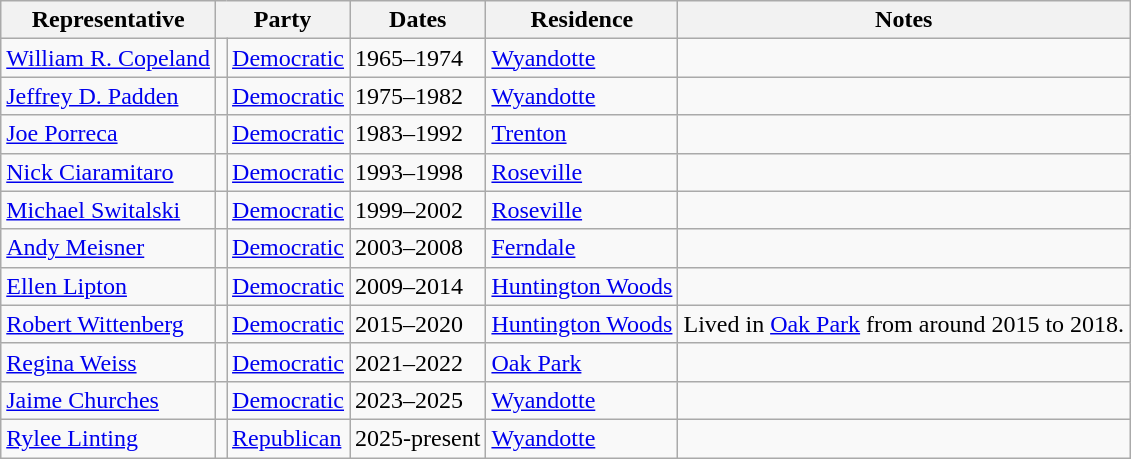<table class=wikitable>
<tr valign=bottom>
<th>Representative</th>
<th colspan="2">Party</th>
<th>Dates</th>
<th>Residence</th>
<th>Notes</th>
</tr>
<tr>
<td><a href='#'>William R. Copeland</a></td>
<td bgcolor=></td>
<td><a href='#'>Democratic</a></td>
<td>1965–1974</td>
<td><a href='#'>Wyandotte</a></td>
<td></td>
</tr>
<tr>
<td><a href='#'>Jeffrey D. Padden</a></td>
<td bgcolor=></td>
<td><a href='#'>Democratic</a></td>
<td>1975–1982</td>
<td><a href='#'>Wyandotte</a></td>
<td></td>
</tr>
<tr>
<td><a href='#'>Joe Porreca</a></td>
<td bgcolor=></td>
<td><a href='#'>Democratic</a></td>
<td>1983–1992</td>
<td><a href='#'>Trenton</a></td>
<td></td>
</tr>
<tr>
<td><a href='#'>Nick Ciaramitaro</a></td>
<td bgcolor=></td>
<td><a href='#'>Democratic</a></td>
<td>1993–1998</td>
<td><a href='#'>Roseville</a></td>
<td></td>
</tr>
<tr>
<td><a href='#'>Michael Switalski</a></td>
<td bgcolor=></td>
<td><a href='#'>Democratic</a></td>
<td>1999–2002</td>
<td><a href='#'>Roseville</a></td>
<td></td>
</tr>
<tr>
<td><a href='#'>Andy Meisner</a></td>
<td bgcolor=></td>
<td><a href='#'>Democratic</a></td>
<td>2003–2008</td>
<td><a href='#'>Ferndale</a></td>
<td></td>
</tr>
<tr>
<td><a href='#'>Ellen Lipton</a></td>
<td bgcolor=></td>
<td><a href='#'>Democratic</a></td>
<td>2009–2014</td>
<td><a href='#'>Huntington Woods</a></td>
<td></td>
</tr>
<tr>
<td><a href='#'>Robert Wittenberg</a></td>
<td bgcolor=></td>
<td><a href='#'>Democratic</a></td>
<td>2015–2020</td>
<td><a href='#'>Huntington Woods</a></td>
<td>Lived in <a href='#'>Oak Park</a> from around 2015 to 2018.</td>
</tr>
<tr>
<td><a href='#'>Regina Weiss</a></td>
<td bgcolor=></td>
<td><a href='#'>Democratic</a></td>
<td>2021–2022</td>
<td><a href='#'>Oak Park</a></td>
<td></td>
</tr>
<tr>
<td><a href='#'>Jaime Churches</a></td>
<td bgcolor=></td>
<td><a href='#'>Democratic</a></td>
<td>2023–2025</td>
<td><a href='#'>Wyandotte</a></td>
<td></td>
</tr>
<tr>
<td><a href='#'>Rylee Linting</a></td>
<td bgcolor=></td>
<td><a href='#'>Republican</a></td>
<td>2025-present</td>
<td><a href='#'>Wyandotte</a></td>
<td></td>
</tr>
</table>
